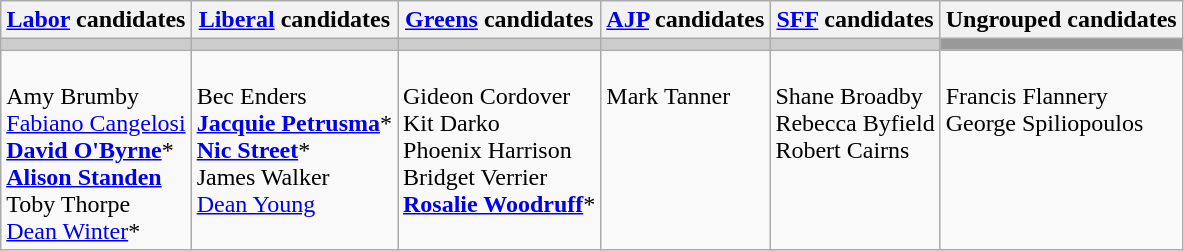<table class="wikitable">
<tr>
<th><a href='#'>Labor</a> candidates</th>
<th><a href='#'>Liberal</a> candidates</th>
<th><a href='#'>Greens</a> candidates</th>
<th><a href='#'>AJP</a> candidates</th>
<th><a href='#'>SFF</a> candidates</th>
<th>Ungrouped candidates</th>
</tr>
<tr bgcolor="#cccccc">
<td></td>
<td></td>
<td></td>
<td></td>
<td></td>
<td bgcolor="#999999"></td>
</tr>
<tr>
<td valign=top ><br>Amy Brumby<br>
<a href='#'>Fabiano Cangelosi</a><br>
<strong><a href='#'>David O'Byrne</a></strong>*<br>
<strong><a href='#'>Alison Standen</a></strong><br>
Toby Thorpe<br>
<a href='#'>Dean Winter</a>*</td>
<td valign=top ><br>Bec Enders<br>
<strong><a href='#'>Jacquie Petrusma</a></strong>*<br>
<strong><a href='#'>Nic Street</a></strong>*<br>
James Walker<br>
<a href='#'>Dean Young</a><br></td>
<td valign=top ><br>Gideon Cordover<br>
Kit Darko<br>
Phoenix Harrison<br>
Bridget Verrier<br>
<strong><a href='#'>Rosalie Woodruff</a></strong>*</td>
<td valign=top><br>Mark Tanner</td>
<td valign=top><br>Shane Broadby<br>
Rebecca Byfield<br>
Robert Cairns</td>
<td valign=top><br>Francis Flannery<br>
George Spiliopoulos</td>
</tr>
</table>
